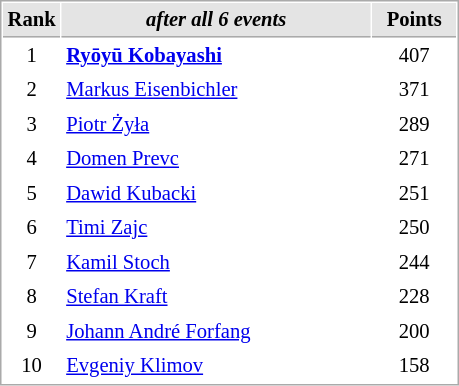<table cellspacing="1" cellpadding="3" style="border:1px solid #AAAAAA;font-size:86%">
<tr style="background-color: #E4E4E4;">
<th style="border-bottom:1px solid #AAAAAA; width: 10px;">Rank</th>
<th style="border-bottom:1px solid #AAAAAA; width: 200px;"><em>after all 6 events</em></th>
<th style="border-bottom:1px solid #AAAAAA; width: 50px;">Points</th>
</tr>
<tr>
<td align=center>1</td>
<td><strong> <a href='#'>Ryōyū Kobayashi</a></strong></td>
<td align=center>407</td>
</tr>
<tr>
<td align=center>2</td>
<td> <a href='#'>Markus Eisenbichler</a></td>
<td align=center>371</td>
</tr>
<tr>
<td align=center>3</td>
<td> <a href='#'>Piotr Żyła</a></td>
<td align=center>289</td>
</tr>
<tr>
<td align=center>4</td>
<td> <a href='#'>Domen Prevc</a></td>
<td align=center>271</td>
</tr>
<tr>
<td align=center>5</td>
<td> <a href='#'>Dawid Kubacki</a></td>
<td align=center>251</td>
</tr>
<tr>
<td align=center>6</td>
<td> <a href='#'>Timi Zajc</a></td>
<td align=center>250</td>
</tr>
<tr>
<td align=center>7</td>
<td> <a href='#'>Kamil Stoch</a></td>
<td align=center>244</td>
</tr>
<tr>
<td align=center>8</td>
<td> <a href='#'>Stefan Kraft</a></td>
<td align=center>228</td>
</tr>
<tr>
<td align=center>9</td>
<td> <a href='#'>Johann André Forfang</a></td>
<td align=center>200</td>
</tr>
<tr>
<td align=center>10</td>
<td> <a href='#'>Evgeniy Klimov</a></td>
<td align=center>158</td>
</tr>
</table>
